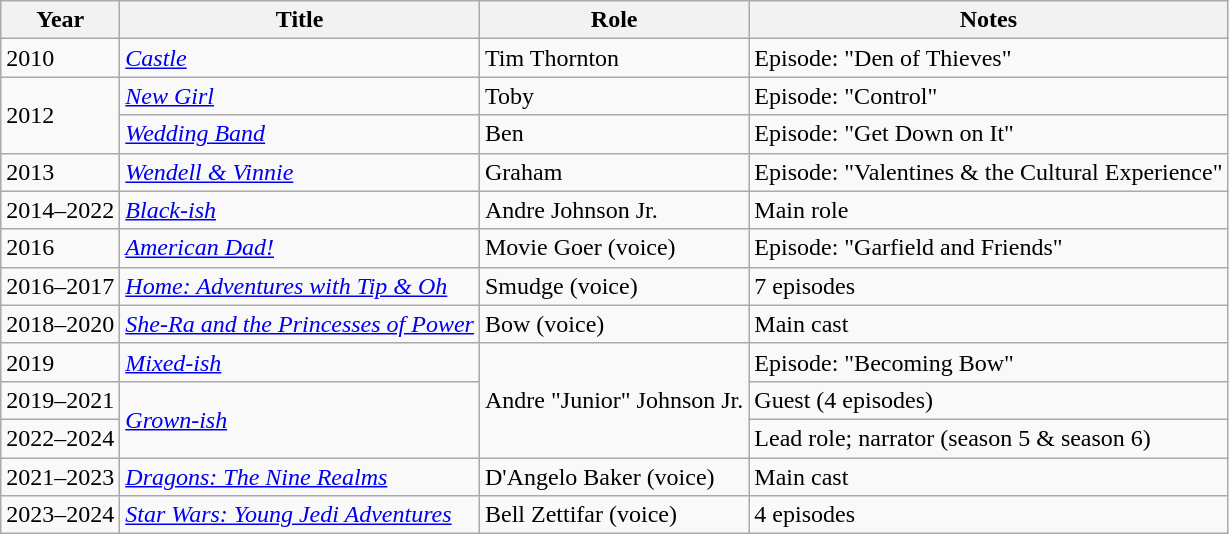<table class="wikitable sortable">
<tr>
<th>Year</th>
<th>Title</th>
<th>Role</th>
<th>Notes</th>
</tr>
<tr>
<td>2010</td>
<td><em><a href='#'>Castle</a></em></td>
<td>Tim Thornton</td>
<td>Episode: "Den of Thieves"</td>
</tr>
<tr>
<td rowspan="2">2012</td>
<td><em><a href='#'>New Girl</a></em></td>
<td>Toby</td>
<td>Episode: "Control"</td>
</tr>
<tr>
<td><em><a href='#'>Wedding Band</a></em></td>
<td>Ben</td>
<td>Episode: "Get Down on It"</td>
</tr>
<tr>
<td>2013</td>
<td><em><a href='#'>Wendell & Vinnie</a></em></td>
<td>Graham</td>
<td>Episode: "Valentines & the Cultural Experience"</td>
</tr>
<tr>
<td>2014–2022</td>
<td><em><a href='#'>Black-ish</a></em></td>
<td>Andre Johnson Jr.</td>
<td>Main role</td>
</tr>
<tr>
<td>2016</td>
<td><em><a href='#'>American Dad!</a></em></td>
<td>Movie Goer (voice)</td>
<td>Episode: "Garfield and Friends"</td>
</tr>
<tr>
<td>2016–2017</td>
<td><em><a href='#'>Home: Adventures with Tip & Oh</a></em></td>
<td>Smudge (voice)</td>
<td>7 episodes</td>
</tr>
<tr>
<td>2018–2020</td>
<td><em><a href='#'>She-Ra and the Princesses of Power</a></em></td>
<td>Bow (voice)</td>
<td>Main cast</td>
</tr>
<tr>
<td>2019</td>
<td><em><a href='#'>Mixed-ish</a></em></td>
<td rowspan="3">Andre "Junior" Johnson Jr.</td>
<td>Episode: "Becoming Bow"</td>
</tr>
<tr>
<td>2019–2021</td>
<td rowspan="2"><em><a href='#'>Grown-ish</a></em></td>
<td>Guest (4 episodes)</td>
</tr>
<tr>
<td>2022–2024</td>
<td>Lead role; narrator (season 5 & season 6)</td>
</tr>
<tr>
<td>2021–2023</td>
<td><em><a href='#'>Dragons: The Nine Realms</a></em></td>
<td>D'Angelo Baker (voice)</td>
<td>Main cast</td>
</tr>
<tr>
<td>2023–2024</td>
<td><em><a href='#'>Star Wars: Young Jedi Adventures</a></em></td>
<td>Bell Zettifar (voice)</td>
<td>4 episodes</td>
</tr>
</table>
